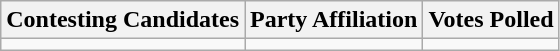<table class="wikitable sortable">
<tr>
<th>Contesting Candidates</th>
<th>Party Affiliation</th>
<th>Votes Polled</th>
</tr>
<tr>
<td></td>
<td></td>
<td></td>
</tr>
</table>
